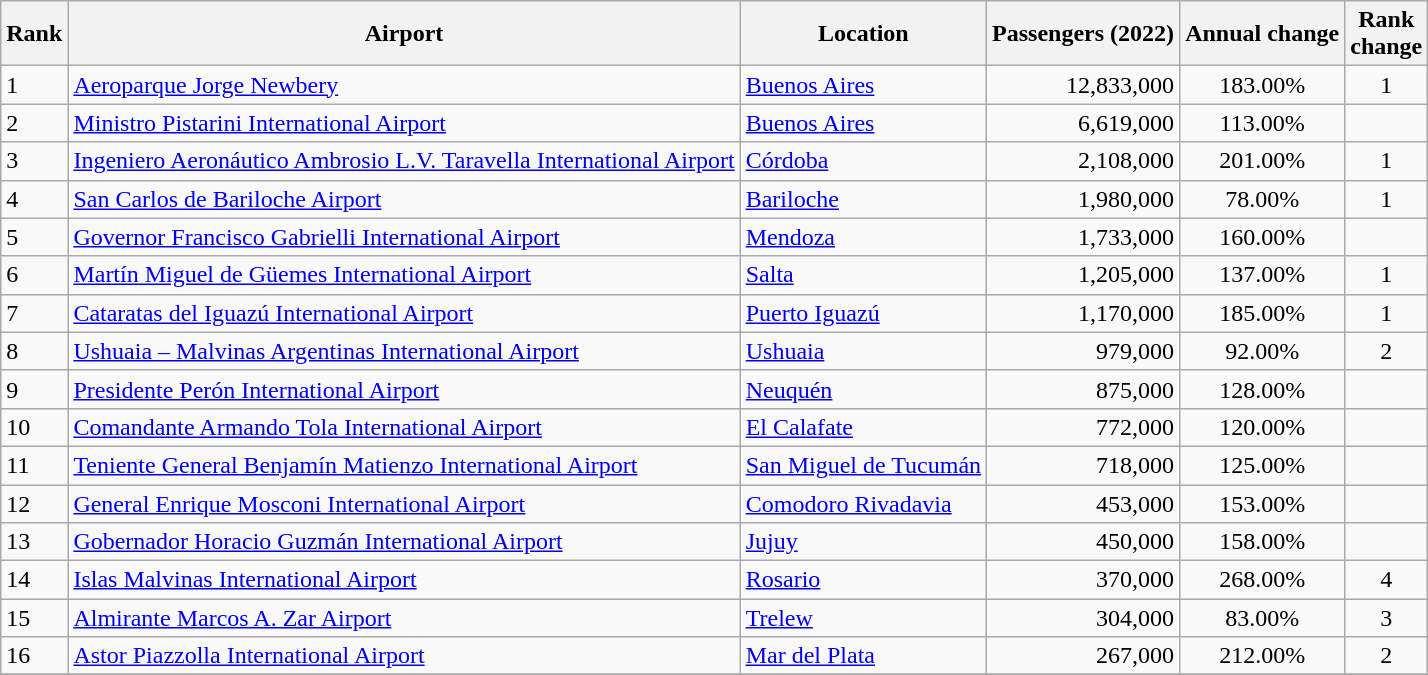<table class="wikitable sortable">
<tr>
<th>Rank</th>
<th>Airport</th>
<th>Location</th>
<th>Passengers (2022)</th>
<th>Annual change</th>
<th>Rank<br>change</th>
</tr>
<tr>
<td>1</td>
<td><a href='#'>Aeroparque Jorge Newbery</a></td>
<td><a href='#'>Buenos Aires</a></td>
<td style="text-align:right;">12,833,000</td>
<td style="text-align:center;">183.00%</td>
<td style="text-align:center;">1</td>
</tr>
<tr>
<td>2</td>
<td><a href='#'>Ministro Pistarini International Airport</a></td>
<td><a href='#'>Buenos Aires</a></td>
<td style="text-align:right;">6,619,000</td>
<td style="text-align:center;">113.00%</td>
<td style="text-align:center;"></td>
</tr>
<tr>
<td>3</td>
<td><a href='#'>Ingeniero Aeronáutico Ambrosio L.V. Taravella International Airport</a></td>
<td><a href='#'>Córdoba</a></td>
<td style="text-align:right;">2,108,000</td>
<td style="text-align:center;">201.00%</td>
<td style="text-align:center;">1</td>
</tr>
<tr>
<td>4</td>
<td><a href='#'>San Carlos de Bariloche Airport</a></td>
<td><a href='#'>Bariloche</a></td>
<td style="text-align:right;">1,980,000</td>
<td style="text-align:center;">78.00%</td>
<td style="text-align:center;">1</td>
</tr>
<tr>
<td>5</td>
<td><a href='#'>Governor Francisco Gabrielli International Airport</a></td>
<td><a href='#'>Mendoza</a></td>
<td style="text-align:right;">1,733,000</td>
<td style="text-align:center;"> 160.00%</td>
<td style="text-align:center;"></td>
</tr>
<tr>
<td>6</td>
<td><a href='#'>Martín Miguel de Güemes International Airport</a></td>
<td><a href='#'>Salta</a></td>
<td style="text-align:right;">1,205,000</td>
<td style="text-align:center;">137.00%</td>
<td style="text-align:center;">1</td>
</tr>
<tr>
<td>7</td>
<td><a href='#'>Cataratas del Iguazú International Airport</a></td>
<td><a href='#'>Puerto Iguazú</a></td>
<td style="text-align:right;">1,170,000</td>
<td style="text-align:center;">185.00%</td>
<td style="text-align:center;">1</td>
</tr>
<tr>
<td>8</td>
<td><a href='#'>Ushuaia – Malvinas Argentinas International Airport</a></td>
<td><a href='#'>Ushuaia</a></td>
<td style="text-align:right;">979,000</td>
<td style="text-align:center;">92.00%</td>
<td style="text-align:center;">2</td>
</tr>
<tr>
<td>9</td>
<td><a href='#'>Presidente Perón International Airport</a></td>
<td><a href='#'>Neuquén</a></td>
<td style="text-align:right;">875,000</td>
<td style="text-align:center;">128.00%</td>
<td style="text-align:center;"></td>
</tr>
<tr>
<td>10</td>
<td><a href='#'>Comandante Armando Tola International Airport</a></td>
<td><a href='#'>El Calafate</a></td>
<td style="text-align:right;">772,000</td>
<td style="text-align:center;">120.00%</td>
<td style="text-align:center;"></td>
</tr>
<tr>
<td>11</td>
<td><a href='#'>Teniente General Benjamín Matienzo International Airport</a></td>
<td><a href='#'>San Miguel de Tucumán</a></td>
<td style="text-align:right;">718,000</td>
<td style="text-align:center;">125.00%</td>
<td style="text-align:center;"></td>
</tr>
<tr>
<td>12</td>
<td><a href='#'>General Enrique Mosconi International Airport</a></td>
<td><a href='#'>Comodoro Rivadavia</a></td>
<td style="text-align:right;">453,000</td>
<td style="text-align:center;">153.00%</td>
<td style="text-align:center;"></td>
</tr>
<tr>
<td>13</td>
<td><a href='#'>Gobernador Horacio Guzmán International Airport</a></td>
<td><a href='#'>Jujuy</a></td>
<td style="text-align:right;">450,000</td>
<td style="text-align:center;">158.00%</td>
<td style="text-align:center;"></td>
</tr>
<tr>
<td>14</td>
<td><a href='#'>Islas Malvinas International Airport</a></td>
<td><a href='#'>Rosario</a></td>
<td style="text-align:right;">370,000</td>
<td style="text-align:center;">268.00%</td>
<td style="text-align:center;">4</td>
</tr>
<tr>
<td>15</td>
<td><a href='#'>Almirante Marcos A. Zar Airport</a></td>
<td><a href='#'>Trelew</a></td>
<td style="text-align:right;">304,000</td>
<td style="text-align:center;">83.00%</td>
<td style="text-align:center;">3</td>
</tr>
<tr>
<td>16</td>
<td><a href='#'>Astor Piazzolla International Airport</a></td>
<td><a href='#'>Mar del Plata</a></td>
<td style="text-align:right;">267,000</td>
<td style="text-align:center;">212.00%</td>
<td style="text-align:center;">2</td>
</tr>
<tr>
</tr>
</table>
